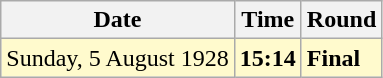<table class="wikitable">
<tr>
<th>Date</th>
<th>Time</th>
<th>Round</th>
</tr>
<tr style=background:lemonchiffon>
<td>Sunday, 5 August 1928</td>
<td><strong>15:14</strong></td>
<td><strong>Final</strong></td>
</tr>
</table>
